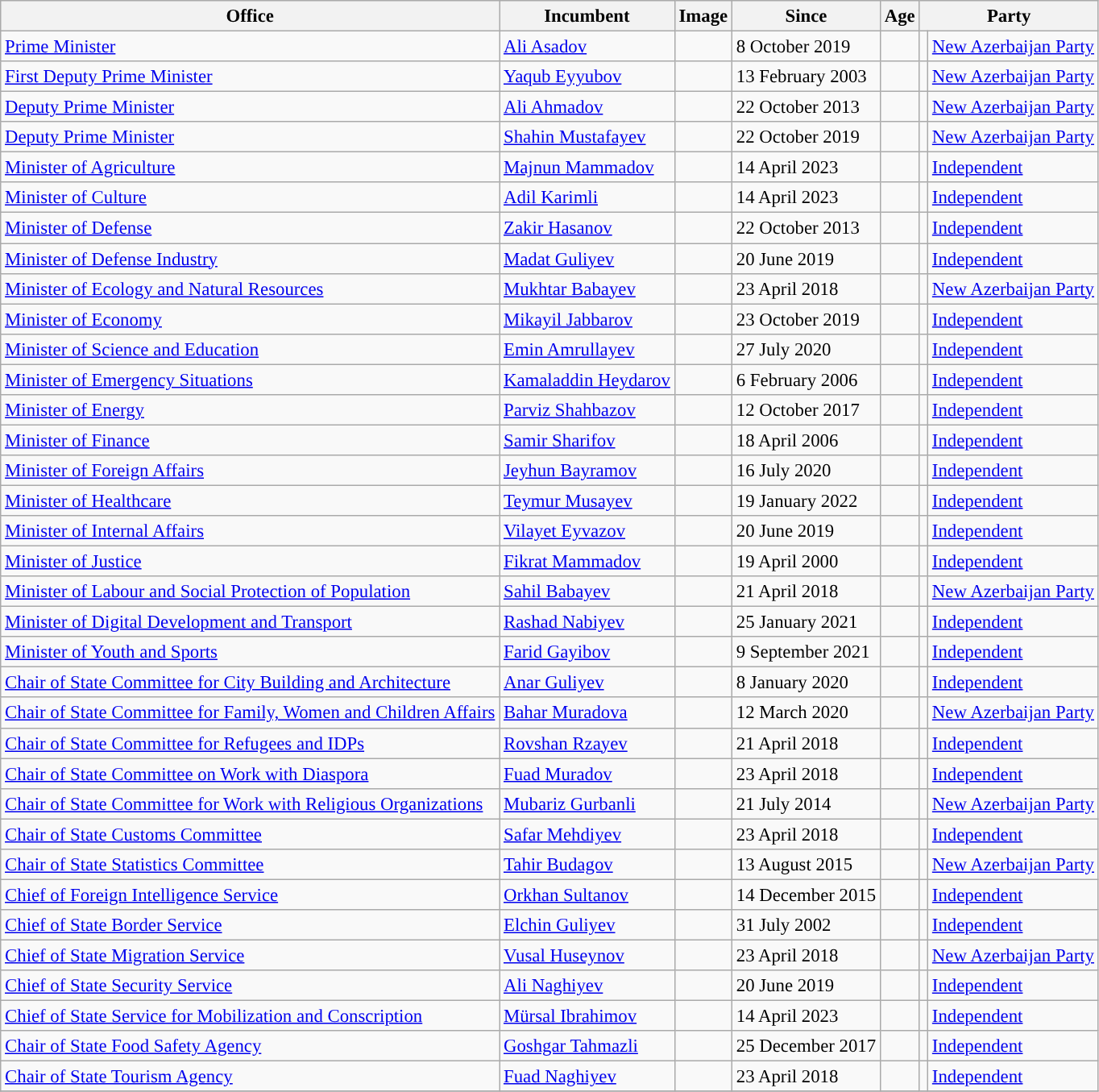<table class="wikitable" style="font-size: 95%;">
<tr>
<th colspan=1>Office</th>
<th colspan=1>Incumbent</th>
<th colspan=1>Image</th>
<th colspan=1>Since</th>
<th colspan=1>Age</th>
<th colspan=2>Party</th>
</tr>
<tr>
<td><a href='#'>Prime Minister</a></td>
<td><a href='#'>Ali Asadov</a></td>
<td></td>
<td>8 October 2019</td>
<td></td>
<td style="background:"></td>
<td><a href='#'>New Azerbaijan Party</a></td>
</tr>
<tr>
<td><a href='#'>First Deputy Prime Minister</a></td>
<td><a href='#'>Yaqub Eyyubov</a></td>
<td></td>
<td>13 February 2003</td>
<td></td>
<td style="background:"></td>
<td><a href='#'>New Azerbaijan Party</a></td>
</tr>
<tr>
<td><a href='#'>Deputy Prime Minister</a></td>
<td><a href='#'>Ali Ahmadov</a></td>
<td></td>
<td>22 October 2013</td>
<td></td>
<td style="background:"></td>
<td><a href='#'>New Azerbaijan Party</a></td>
</tr>
<tr>
<td><a href='#'>Deputy Prime Minister</a></td>
<td><a href='#'>Shahin Mustafayev</a></td>
<td></td>
<td>22 October 2019</td>
<td></td>
<td style="background:"></td>
<td><a href='#'>New Azerbaijan Party</a></td>
</tr>
<tr>
<td><a href='#'>Minister of Agriculture</a></td>
<td><a href='#'>Majnun Mammadov</a></td>
<td></td>
<td>14 April 2023</td>
<td></td>
<td style="background:"></td>
<td><a href='#'>Independent</a></td>
</tr>
<tr>
<td><a href='#'>Minister of Culture</a></td>
<td><a href='#'>Adil Karimli</a></td>
<td></td>
<td>14 April 2023</td>
<td></td>
<td style="background:"></td>
<td><a href='#'>Independent</a></td>
</tr>
<tr>
<td><a href='#'>Minister of Defense</a></td>
<td><a href='#'>Zakir Hasanov</a></td>
<td></td>
<td>22 October 2013</td>
<td></td>
<td style="background:"></td>
<td><a href='#'>Independent</a></td>
</tr>
<tr>
<td><a href='#'>Minister of Defense Industry</a></td>
<td><a href='#'>Madat Guliyev</a></td>
<td></td>
<td>20 June 2019</td>
<td></td>
<td style="background:"></td>
<td><a href='#'>Independent</a></td>
</tr>
<tr>
<td><a href='#'>Minister of Ecology and Natural Resources</a></td>
<td><a href='#'>Mukhtar Babayev</a></td>
<td></td>
<td>23 April 2018</td>
<td></td>
<td style="background:"></td>
<td><a href='#'>New Azerbaijan Party</a></td>
</tr>
<tr>
<td><a href='#'>Minister of Economy</a></td>
<td><a href='#'>Mikayil Jabbarov</a></td>
<td></td>
<td>23 October 2019</td>
<td></td>
<td style="background:"></td>
<td><a href='#'>Independent</a></td>
</tr>
<tr>
<td><a href='#'>Minister of Science and Education</a></td>
<td><a href='#'>Emin Amrullayev</a></td>
<td></td>
<td>27 July 2020</td>
<td></td>
<td style="background:"></td>
<td><a href='#'>Independent</a></td>
</tr>
<tr>
<td><a href='#'>Minister of Emergency Situations</a></td>
<td><a href='#'>Kamaladdin Heydarov</a></td>
<td></td>
<td>6 February 2006</td>
<td></td>
<td style="background:"></td>
<td><a href='#'>Independent</a></td>
</tr>
<tr>
<td><a href='#'>Minister of Energy</a></td>
<td><a href='#'>Parviz Shahbazov</a></td>
<td></td>
<td>12 October 2017</td>
<td></td>
<td style="background:"></td>
<td><a href='#'>Independent</a></td>
</tr>
<tr>
<td><a href='#'>Minister of Finance</a></td>
<td><a href='#'>Samir Sharifov</a></td>
<td></td>
<td>18 April 2006</td>
<td></td>
<td style="background:"></td>
<td><a href='#'>Independent</a></td>
</tr>
<tr>
<td><a href='#'>Minister of Foreign Affairs</a></td>
<td><a href='#'>Jeyhun Bayramov</a></td>
<td></td>
<td>16 July 2020</td>
<td></td>
<td style="background:"></td>
<td><a href='#'>Independent</a></td>
</tr>
<tr |>
<td><a href='#'>Minister of Healthcare</a></td>
<td><a href='#'>Teymur Musayev</a></td>
<td></td>
<td>19 January 2022</td>
<td></td>
<td style="background:"></td>
<td><a href='#'>Independent</a></td>
</tr>
<tr>
<td><a href='#'>Minister of Internal Affairs</a></td>
<td><a href='#'>Vilayet Eyvazov</a></td>
<td></td>
<td>20 June 2019</td>
<td></td>
<td style="background:"></td>
<td><a href='#'>Independent</a></td>
</tr>
<tr>
<td><a href='#'>Minister of Justice</a></td>
<td><a href='#'>Fikrat Mammadov</a></td>
<td></td>
<td>19 April 2000</td>
<td></td>
<td style="background:"></td>
<td><a href='#'>Independent</a></td>
</tr>
<tr>
<td><a href='#'>Minister of Labour and Social Protection of Population</a></td>
<td><a href='#'>Sahil Babayev</a></td>
<td></td>
<td>21 April 2018</td>
<td></td>
<td style="background:"></td>
<td><a href='#'>New Azerbaijan Party</a></td>
</tr>
<tr>
<td><a href='#'>Minister of Digital Development and Transport</a></td>
<td><a href='#'>Rashad Nabiyev</a></td>
<td></td>
<td>25 January 2021</td>
<td></td>
<td style="background:"></td>
<td><a href='#'>Independent</a></td>
</tr>
<tr>
<td><a href='#'>Minister of Youth and Sports</a></td>
<td><a href='#'>Farid Gayibov</a></td>
<td></td>
<td>9 September 2021</td>
<td></td>
<td style="background:"></td>
<td><a href='#'>Independent</a></td>
</tr>
<tr>
<td><a href='#'>Chair of State Committee for City Building and Architecture</a></td>
<td><a href='#'>Anar Guliyev</a></td>
<td></td>
<td>8 January 2020</td>
<td></td>
<td style="background:"></td>
<td><a href='#'>Independent</a></td>
</tr>
<tr>
<td><a href='#'>Chair of State Committee for Family, Women and Children Affairs</a></td>
<td><a href='#'>Bahar Muradova</a></td>
<td></td>
<td>12 March 2020</td>
<td></td>
<td style="background:"></td>
<td><a href='#'>New Azerbaijan Party</a></td>
</tr>
<tr>
<td><a href='#'>Chair of State Committee for Refugees and IDPs</a></td>
<td><a href='#'>Rovshan Rzayev</a></td>
<td></td>
<td>21 April 2018</td>
<td></td>
<td style="background:"></td>
<td><a href='#'>Independent</a></td>
</tr>
<tr>
<td><a href='#'>Chair of State Committee on Work with Diaspora</a></td>
<td><a href='#'>Fuad Muradov</a></td>
<td></td>
<td>23 April 2018</td>
<td></td>
<td style="background:"></td>
<td><a href='#'>Independent</a></td>
</tr>
<tr>
<td><a href='#'>Chair of State Committee for Work with Religious Organizations</a></td>
<td><a href='#'>Mubariz Gurbanli</a></td>
<td></td>
<td>21 July 2014</td>
<td></td>
<td style="background:"></td>
<td><a href='#'>New Azerbaijan Party</a></td>
</tr>
<tr>
<td><a href='#'>Chair of State Customs Committee</a></td>
<td><a href='#'>Safar Mehdiyev</a></td>
<td></td>
<td>23 April 2018</td>
<td></td>
<td style="background:"></td>
<td><a href='#'>Independent</a></td>
</tr>
<tr>
<td><a href='#'>Chair of State Statistics Committee</a></td>
<td><a href='#'>Tahir Budagov</a></td>
<td></td>
<td>13 August 2015</td>
<td></td>
<td style="background:"></td>
<td><a href='#'>New Azerbaijan Party</a></td>
</tr>
<tr>
<td><a href='#'>Chief of Foreign Intelligence Service</a></td>
<td><a href='#'>Orkhan Sultanov</a></td>
<td></td>
<td>14 December 2015</td>
<td></td>
<td style="background:"></td>
<td><a href='#'>Independent</a></td>
</tr>
<tr>
<td><a href='#'>Chief of State Border Service</a></td>
<td><a href='#'>Elchin Guliyev</a></td>
<td></td>
<td>31 July 2002</td>
<td></td>
<td style="background:"></td>
<td><a href='#'>Independent</a></td>
</tr>
<tr>
<td><a href='#'>Chief of State Migration Service</a></td>
<td><a href='#'>Vusal Huseynov</a></td>
<td></td>
<td>23 April 2018</td>
<td></td>
<td style="background:"></td>
<td><a href='#'>New Azerbaijan Party</a></td>
</tr>
<tr>
<td><a href='#'>Chief of State Security Service</a></td>
<td><a href='#'>Ali Naghiyev</a></td>
<td></td>
<td>20 June 2019</td>
<td></td>
<td style="background:"></td>
<td><a href='#'>Independent</a></td>
</tr>
<tr>
<td><a href='#'>Chief of State Service for Mobilization and Conscription</a></td>
<td><a href='#'>Mürsal Ibrahimov</a></td>
<td></td>
<td>14 April 2023</td>
<td></td>
<td style="background:"></td>
<td><a href='#'>Independent</a></td>
</tr>
<tr>
<td><a href='#'>Chair of State Food Safety Agency</a></td>
<td><a href='#'>Goshgar Tahmazli</a></td>
<td></td>
<td>25 December 2017</td>
<td></td>
<td style="background:"></td>
<td><a href='#'>Independent</a></td>
</tr>
<tr>
<td><a href='#'>Chair of State Tourism Agency</a></td>
<td><a href='#'>Fuad Naghiyev</a></td>
<td></td>
<td>23 April 2018</td>
<td></td>
<td style="background:"></td>
<td><a href='#'>Independent</a></td>
</tr>
<tr>
</tr>
</table>
